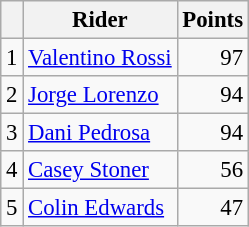<table class="wikitable" style="font-size: 95%;">
<tr>
<th></th>
<th>Rider</th>
<th>Points</th>
</tr>
<tr>
<td align=center>1</td>
<td> <a href='#'>Valentino Rossi</a></td>
<td align=right>97</td>
</tr>
<tr>
<td align=center>2</td>
<td> <a href='#'>Jorge Lorenzo</a></td>
<td align=right>94</td>
</tr>
<tr>
<td align=center>3</td>
<td> <a href='#'>Dani Pedrosa</a></td>
<td align=right>94</td>
</tr>
<tr>
<td align=center>4</td>
<td> <a href='#'>Casey Stoner</a></td>
<td align=right>56</td>
</tr>
<tr>
<td align=center>5</td>
<td> <a href='#'>Colin Edwards</a></td>
<td align=right>47</td>
</tr>
</table>
